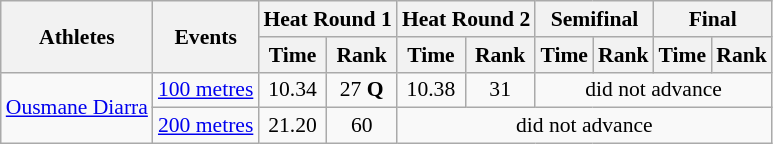<table class=wikitable style=font-size:90%>
<tr>
<th rowspan=2>Athletes</th>
<th rowspan=2>Events</th>
<th colspan=2>Heat Round 1</th>
<th colspan=2>Heat Round 2</th>
<th colspan=2>Semifinal</th>
<th colspan=2>Final</th>
</tr>
<tr>
<th>Time</th>
<th>Rank</th>
<th>Time</th>
<th>Rank</th>
<th>Time</th>
<th>Rank</th>
<th>Time</th>
<th>Rank</th>
</tr>
<tr>
<td rowspan=2><a href='#'>Ousmane Diarra</a></td>
<td><a href='#'>100 metres</a></td>
<td align=center>10.34</td>
<td align=center>27 <strong>Q</strong></td>
<td align=center>10.38</td>
<td align=center>31</td>
<td align=center colspan=4>did not advance</td>
</tr>
<tr>
<td><a href='#'>200 metres</a></td>
<td align=center>21.20</td>
<td align=center>60</td>
<td align=center colspan=6>did not advance</td>
</tr>
</table>
